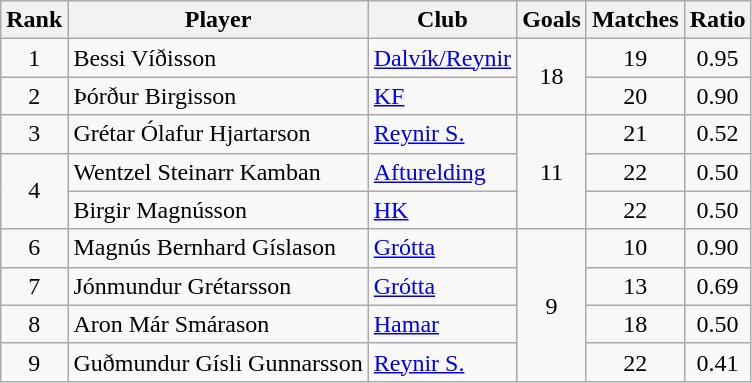<table class="wikitable">
<tr>
<th>Rank</th>
<th>Player</th>
<th>Club</th>
<th>Goals</th>
<th>Matches</th>
<th>Ratio</th>
</tr>
<tr>
<td align=center rowspan=1>1</td>
<td>Bessi Víðisson</td>
<td><a href='#'>Dalvík/Reynir</a></td>
<td align=center rowspan=2>18</td>
<td align=center>19</td>
<td align=center>0.95</td>
</tr>
<tr>
<td align=center rowspan=1>2</td>
<td>Þórður Birgisson</td>
<td><a href='#'>KF</a></td>
<td align=center>20</td>
<td align=center>0.90</td>
</tr>
<tr>
<td align=center rowspan=1>3</td>
<td>Grétar Ólafur Hjartarson</td>
<td><a href='#'>Reynir S.</a></td>
<td align=center rowspan=3>11</td>
<td align=center>21</td>
<td align=center>0.52</td>
</tr>
<tr>
<td align=center rowspan=2>4</td>
<td>Wentzel Steinarr Kamban</td>
<td><a href='#'>Afturelding</a></td>
<td align=center>22</td>
<td align=center>0.50</td>
</tr>
<tr>
<td>Birgir Magnússon</td>
<td><a href='#'>HK</a></td>
<td align=center>22</td>
<td align=center>0.50</td>
</tr>
<tr>
<td align=center rowspan=1>6</td>
<td>Magnús Bernhard Gíslason</td>
<td><a href='#'>Grótta</a></td>
<td align=center rowspan=4>9</td>
<td align=center>10</td>
<td align=center>0.90</td>
</tr>
<tr>
<td align=center rowspan=1>7</td>
<td>Jónmundur Grétarsson</td>
<td><a href='#'>Grótta</a></td>
<td align=center>13</td>
<td align=center>0.69</td>
</tr>
<tr>
<td align=center rowspan=1>8</td>
<td>Aron Már Smárason</td>
<td><a href='#'>Hamar</a></td>
<td align=center>18</td>
<td align=center>0.50</td>
</tr>
<tr>
<td align=center rowspan=1>9</td>
<td>Guðmundur Gísli Gunnarsson</td>
<td><a href='#'>Reynir S.</a></td>
<td align=center>22</td>
<td align=center>0.41</td>
</tr>
</table>
